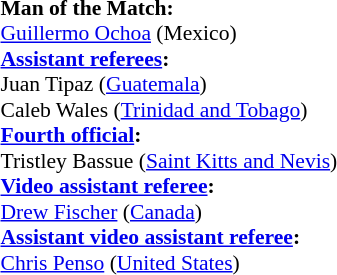<table style="width:100%; font-size:90%;">
<tr>
<td><br><strong>Man of the Match:</strong>
<br><a href='#'>Guillermo Ochoa</a> (Mexico)<br><strong><a href='#'>Assistant referees</a>:</strong>
<br>Juan Tipaz (<a href='#'>Guatemala</a>)
<br>Caleb Wales (<a href='#'>Trinidad and Tobago</a>)
<br><strong><a href='#'>Fourth official</a>:</strong>
<br>Tristley Bassue (<a href='#'>Saint Kitts and Nevis</a>)
<br><strong><a href='#'>Video assistant referee</a>:</strong>
<br><a href='#'>Drew Fischer</a> (<a href='#'>Canada</a>)
<br><strong><a href='#'>Assistant video assistant referee</a>:</strong>
<br><a href='#'>Chris Penso</a> (<a href='#'>United States</a>)</td>
</tr>
</table>
